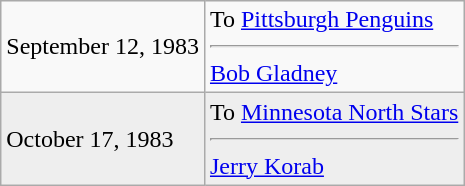<table class="wikitable">
<tr>
<td>September 12, 1983</td>
<td valign="top">To <a href='#'>Pittsburgh Penguins</a><hr><a href='#'>Bob Gladney</a></td>
</tr>
<tr style="background:#eee;">
<td>October 17, 1983</td>
<td valign="top">To <a href='#'>Minnesota North Stars</a><hr><a href='#'>Jerry Korab</a></td>
</tr>
</table>
